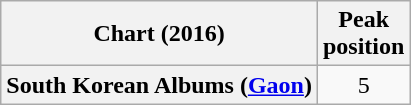<table class="wikitable plainrowheaders">
<tr>
<th>Chart (2016)</th>
<th>Peak<br>position</th>
</tr>
<tr>
<th scope="row">South Korean Albums (<a href='#'>Gaon</a>)</th>
<td align="center">5</td>
</tr>
</table>
